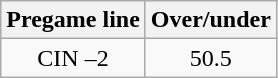<table class="wikitable">
<tr align="center">
<th style=>Pregame line</th>
<th style=>Over/under</th>
</tr>
<tr align="center">
<td>CIN –2</td>
<td>50.5</td>
</tr>
</table>
